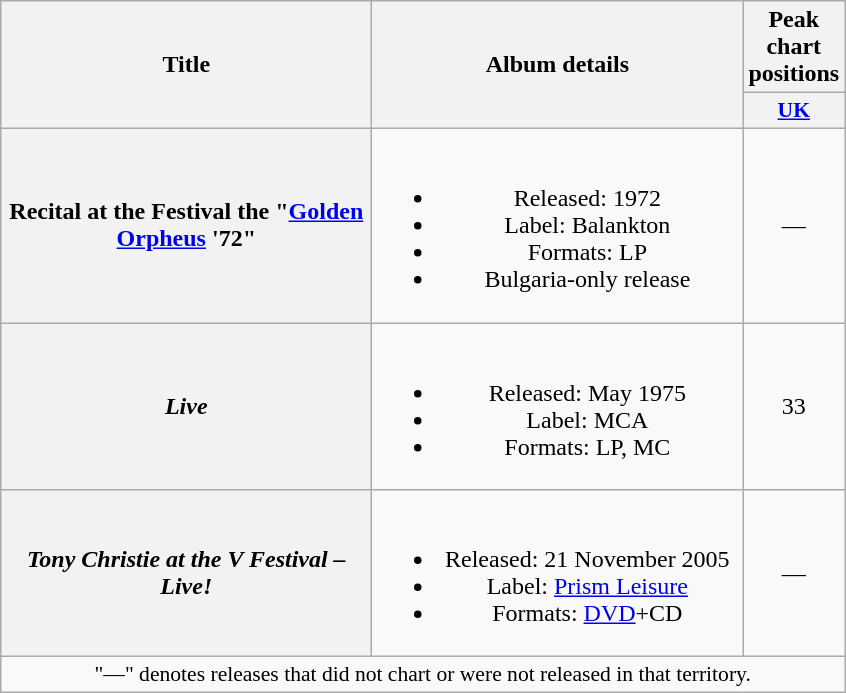<table class="wikitable plainrowheaders" style="text-align:center;">
<tr>
<th rowspan="2" scope="col" style="width:15em;">Title</th>
<th rowspan="2" scope="col" style="width:15em;">Album details</th>
<th>Peak chart positions</th>
</tr>
<tr>
<th scope="col" style="width:2em;font-size:90%;"><a href='#'>UK</a><br></th>
</tr>
<tr>
<th scope="row">Recital at the Festival the "<a href='#'>Golden Orpheus</a> '72"</th>
<td><br><ul><li>Released: 1972</li><li>Label: Balankton</li><li>Formats: LP</li><li>Bulgaria-only release</li></ul></td>
<td>—</td>
</tr>
<tr>
<th scope="row"><em>Live</em></th>
<td><br><ul><li>Released: May 1975</li><li>Label: MCA</li><li>Formats: LP, MC</li></ul></td>
<td>33</td>
</tr>
<tr>
<th scope="row"><em>Tony Christie at the V Festival – Live!</em></th>
<td><br><ul><li>Released: 21 November 2005</li><li>Label: <a href='#'>Prism Leisure</a></li><li>Formats: <a href='#'>DVD</a>+CD</li></ul></td>
<td>—</td>
</tr>
<tr>
<td colspan="3" style="font-size:90%">"—" denotes releases that did not chart or were not released in that territory.</td>
</tr>
</table>
